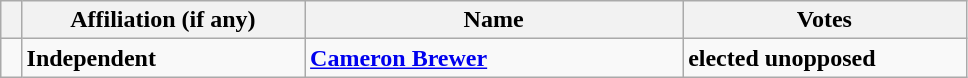<table class="wikitable" style="width:51%;">
<tr>
<th style="width:1%;"></th>
<th style="width:15%;">Affiliation (if any)</th>
<th style="width:20%;">Name</th>
<th style="width:15%;">Votes</th>
</tr>
<tr>
<td bgcolor=></td>
<td><strong>Independent</strong></td>
<td><strong><a href='#'>Cameron Brewer</a></strong></td>
<td><strong>elected unopposed</strong></td>
</tr>
</table>
